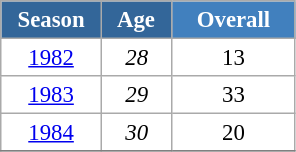<table class="wikitable" style="font-size:95%; text-align:center; border:grey solid 1px; border-collapse:collapse; background:#ffffff;">
<tr>
<th style="background-color:#369; color:white; width:60px;"> Season </th>
<th style="background-color:#369; color:white; width:40px;"> Age </th>
<th style="background-color:#4180be; color:white; width:75px;">Overall</th>
</tr>
<tr>
<td><a href='#'>1982</a></td>
<td><em>28</em></td>
<td>13</td>
</tr>
<tr>
<td><a href='#'>1983</a></td>
<td><em>29</em></td>
<td>33</td>
</tr>
<tr>
<td><a href='#'>1984</a></td>
<td><em>30</em></td>
<td>20</td>
</tr>
<tr>
</tr>
</table>
